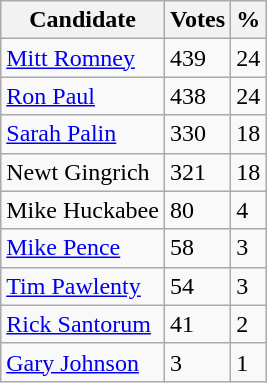<table class="wikitable sortable">
<tr>
<th>Candidate</th>
<th>Votes</th>
<th>%</th>
</tr>
<tr>
<td><a href='#'>Mitt Romney</a></td>
<td>439</td>
<td>24</td>
</tr>
<tr>
<td><a href='#'>Ron Paul</a></td>
<td>438</td>
<td>24</td>
</tr>
<tr>
<td><a href='#'>Sarah Palin</a></td>
<td>330</td>
<td>18</td>
</tr>
<tr>
<td>Newt Gingrich</td>
<td>321</td>
<td>18</td>
</tr>
<tr>
<td>Mike Huckabee</td>
<td>80</td>
<td>4</td>
</tr>
<tr>
<td><a href='#'>Mike Pence</a></td>
<td>58</td>
<td>3</td>
</tr>
<tr>
<td><a href='#'>Tim Pawlenty</a></td>
<td>54</td>
<td>3</td>
</tr>
<tr>
<td><a href='#'>Rick Santorum</a></td>
<td>41</td>
<td>2</td>
</tr>
<tr>
<td><a href='#'>Gary Johnson</a></td>
<td>3</td>
<td>1</td>
</tr>
</table>
